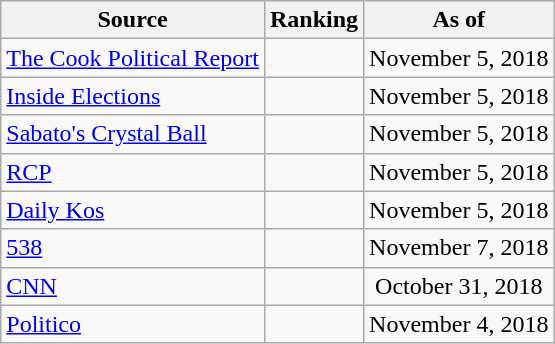<table class="wikitable" style="text-align:center">
<tr>
<th>Source</th>
<th>Ranking</th>
<th>As of</th>
</tr>
<tr>
<td align=left><a href='#'>The Cook Political Report</a></td>
<td></td>
<td>November 5, 2018</td>
</tr>
<tr>
<td align=left><a href='#'>Inside Elections</a></td>
<td></td>
<td>November 5, 2018</td>
</tr>
<tr>
<td align=left><a href='#'>Sabato's Crystal Ball</a></td>
<td></td>
<td>November 5, 2018</td>
</tr>
<tr>
<td align="left"><a href='#'>RCP</a></td>
<td></td>
<td>November 5, 2018</td>
</tr>
<tr>
<td align="left"><a href='#'>Daily Kos</a></td>
<td></td>
<td>November 5, 2018</td>
</tr>
<tr>
<td align="left"><a href='#'>538</a></td>
<td></td>
<td>November 7, 2018</td>
</tr>
<tr>
<td align="left"><a href='#'>CNN</a></td>
<td></td>
<td>October 31, 2018</td>
</tr>
<tr>
<td align="left"><a href='#'>Politico</a></td>
<td></td>
<td>November 4, 2018</td>
</tr>
</table>
